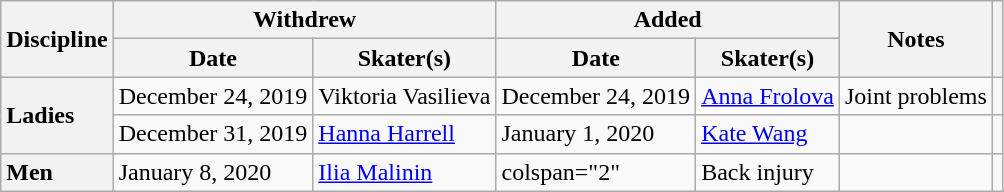<table class="wikitable unsortable">
<tr>
<th scope="col" rowspan=2>Discipline</th>
<th scope="col" colspan=2>Withdrew</th>
<th scope="col" colspan=2>Added</th>
<th scope="col" rowspan=2>Notes</th>
<th scope="col" rowspan=2></th>
</tr>
<tr>
<th>Date</th>
<th>Skater(s)</th>
<th>Date</th>
<th>Skater(s)</th>
</tr>
<tr>
<th scope="row" style="text-align:left" rowspan="2">Ladies</th>
<td>December 24, 2019</td>
<td> Viktoria Vasilieva</td>
<td>December 24, 2019</td>
<td> <a href='#'>Anna Frolova</a></td>
<td>Joint problems</td>
<td></td>
</tr>
<tr>
<td>December 31, 2019</td>
<td> <a href='#'>Hanna Harrell</a></td>
<td>January 1, 2020</td>
<td> <a href='#'>Kate Wang</a></td>
<td></td>
<td></td>
</tr>
<tr>
<th scope="row" style="text-align:left">Men</th>
<td>January 8, 2020</td>
<td> <a href='#'>Ilia Malinin</a></td>
<td>colspan="2" </td>
<td>Back injury</td>
<td></td>
</tr>
</table>
